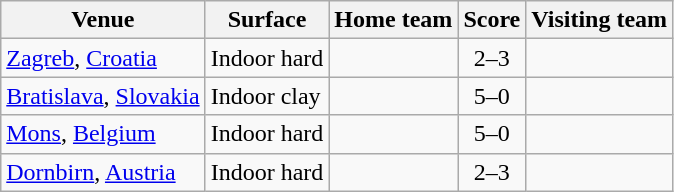<table class=wikitable style="border:1px solid #AAAAAA;">
<tr>
<th>Venue</th>
<th>Surface</th>
<th>Home team</th>
<th>Score</th>
<th>Visiting team</th>
</tr>
<tr>
<td><a href='#'>Zagreb</a>, <a href='#'>Croatia</a></td>
<td>Indoor hard</td>
<td></td>
<td align="center">2–3</td>
<td><strong></strong></td>
</tr>
<tr>
<td><a href='#'>Bratislava</a>, <a href='#'>Slovakia</a></td>
<td>Indoor clay</td>
<td><strong></strong></td>
<td align="center">5–0</td>
<td></td>
</tr>
<tr>
<td><a href='#'>Mons</a>, <a href='#'>Belgium</a></td>
<td>Indoor hard</td>
<td><strong></strong></td>
<td align="center">5–0</td>
<td></td>
</tr>
<tr>
<td><a href='#'>Dornbirn</a>, <a href='#'>Austria</a></td>
<td>Indoor hard</td>
<td></td>
<td align="center">2–3</td>
<td><strong></strong></td>
</tr>
</table>
